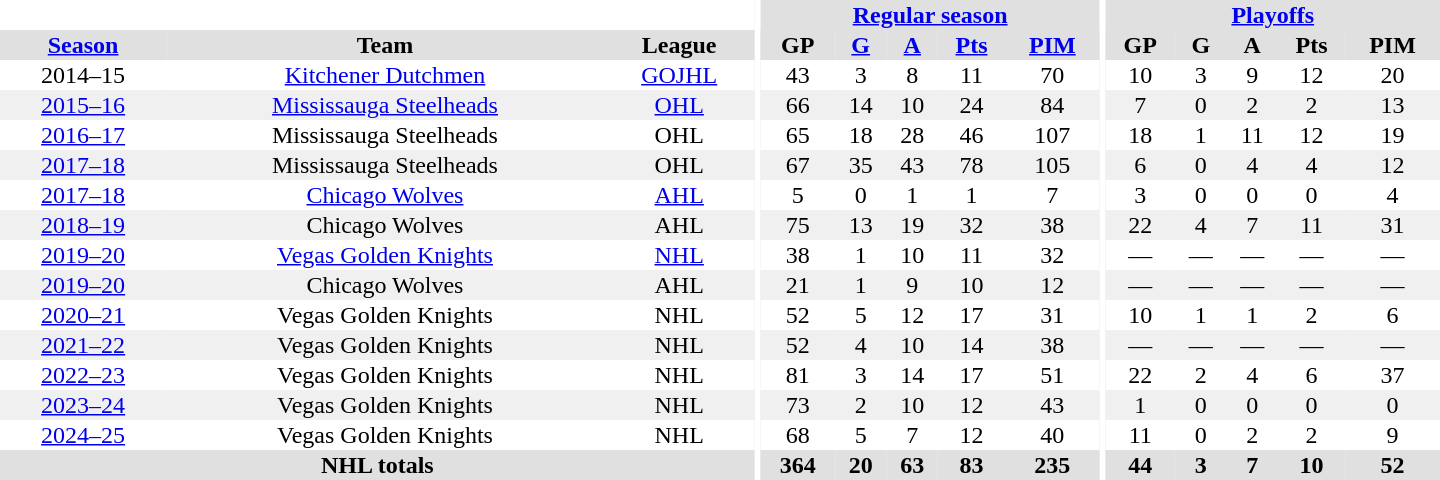<table border="0" cellpadding="1" cellspacing="0" style="text-align:center; width:60em">
<tr bgcolor="#e0e0e0">
<th colspan="3" bgcolor="#ffffff"></th>
<th rowspan="99" bgcolor="#ffffff"></th>
<th colspan="5"><a href='#'>Regular season</a></th>
<th rowspan="99" bgcolor="#ffffff"></th>
<th colspan="5"><a href='#'>Playoffs</a></th>
</tr>
<tr bgcolor="#e0e0e0">
<th><a href='#'>Season</a></th>
<th>Team</th>
<th>League</th>
<th>GP</th>
<th><a href='#'>G</a></th>
<th><a href='#'>A</a></th>
<th><a href='#'>Pts</a></th>
<th><a href='#'>PIM</a></th>
<th>GP</th>
<th>G</th>
<th>A</th>
<th>Pts</th>
<th>PIM</th>
</tr>
<tr>
<td>2014–15</td>
<td><a href='#'>Kitchener Dutchmen</a></td>
<td><a href='#'>GOJHL</a></td>
<td>43</td>
<td>3</td>
<td>8</td>
<td>11</td>
<td>70</td>
<td>10</td>
<td>3</td>
<td>9</td>
<td>12</td>
<td>20</td>
</tr>
<tr bgcolor="#f0f0f0">
<td><a href='#'>2015–16</a></td>
<td><a href='#'>Mississauga Steelheads</a></td>
<td><a href='#'>OHL</a></td>
<td>66</td>
<td>14</td>
<td>10</td>
<td>24</td>
<td>84</td>
<td>7</td>
<td>0</td>
<td>2</td>
<td>2</td>
<td>13</td>
</tr>
<tr>
<td><a href='#'>2016–17</a></td>
<td>Mississauga Steelheads</td>
<td>OHL</td>
<td>65</td>
<td>18</td>
<td>28</td>
<td>46</td>
<td>107</td>
<td>18</td>
<td>1</td>
<td>11</td>
<td>12</td>
<td>19</td>
</tr>
<tr bgcolor="#f0f0f0">
<td><a href='#'>2017–18</a></td>
<td>Mississauga Steelheads</td>
<td>OHL</td>
<td>67</td>
<td>35</td>
<td>43</td>
<td>78</td>
<td>105</td>
<td>6</td>
<td>0</td>
<td>4</td>
<td>4</td>
<td>12</td>
</tr>
<tr>
<td><a href='#'>2017–18</a></td>
<td><a href='#'>Chicago Wolves</a></td>
<td><a href='#'>AHL</a></td>
<td>5</td>
<td>0</td>
<td>1</td>
<td>1</td>
<td>7</td>
<td>3</td>
<td>0</td>
<td>0</td>
<td>0</td>
<td>4</td>
</tr>
<tr bgcolor="#f0f0f0">
<td><a href='#'>2018–19</a></td>
<td>Chicago Wolves</td>
<td>AHL</td>
<td>75</td>
<td>13</td>
<td>19</td>
<td>32</td>
<td>38</td>
<td>22</td>
<td>4</td>
<td>7</td>
<td>11</td>
<td>31</td>
</tr>
<tr>
<td><a href='#'>2019–20</a></td>
<td><a href='#'>Vegas Golden Knights</a></td>
<td><a href='#'>NHL</a></td>
<td>38</td>
<td>1</td>
<td>10</td>
<td>11</td>
<td>32</td>
<td>—</td>
<td>—</td>
<td>—</td>
<td>—</td>
<td>—</td>
</tr>
<tr bgcolor="#f0f0f0">
<td><a href='#'>2019–20</a></td>
<td>Chicago Wolves</td>
<td>AHL</td>
<td>21</td>
<td>1</td>
<td>9</td>
<td>10</td>
<td>12</td>
<td>—</td>
<td>—</td>
<td>—</td>
<td>—</td>
<td>—</td>
</tr>
<tr>
<td><a href='#'>2020–21</a></td>
<td>Vegas Golden Knights</td>
<td>NHL</td>
<td>52</td>
<td>5</td>
<td>12</td>
<td>17</td>
<td>31</td>
<td>10</td>
<td>1</td>
<td>1</td>
<td>2</td>
<td>6</td>
</tr>
<tr bgcolor="#f0f0f0">
<td><a href='#'>2021–22</a></td>
<td>Vegas Golden Knights</td>
<td>NHL</td>
<td>52</td>
<td>4</td>
<td>10</td>
<td>14</td>
<td>38</td>
<td>—</td>
<td>—</td>
<td>—</td>
<td>—</td>
<td>—</td>
</tr>
<tr>
<td><a href='#'>2022–23</a></td>
<td>Vegas Golden Knights</td>
<td>NHL</td>
<td>81</td>
<td>3</td>
<td>14</td>
<td>17</td>
<td>51</td>
<td>22</td>
<td>2</td>
<td>4</td>
<td>6</td>
<td>37</td>
</tr>
<tr bgcolor="#f0f0f0">
<td><a href='#'>2023–24</a></td>
<td>Vegas Golden Knights</td>
<td>NHL</td>
<td>73</td>
<td>2</td>
<td>10</td>
<td>12</td>
<td>43</td>
<td>1</td>
<td>0</td>
<td>0</td>
<td>0</td>
<td>0</td>
</tr>
<tr>
<td><a href='#'>2024–25</a></td>
<td>Vegas Golden Knights</td>
<td>NHL</td>
<td>68</td>
<td>5</td>
<td>7</td>
<td>12</td>
<td>40</td>
<td>11</td>
<td>0</td>
<td>2</td>
<td>2</td>
<td>9</td>
</tr>
<tr bgcolor="#e0e0e0">
<th colspan="3">NHL totals</th>
<th>364</th>
<th>20</th>
<th>63</th>
<th>83</th>
<th>235</th>
<th>44</th>
<th>3</th>
<th>7</th>
<th>10</th>
<th>52</th>
</tr>
</table>
